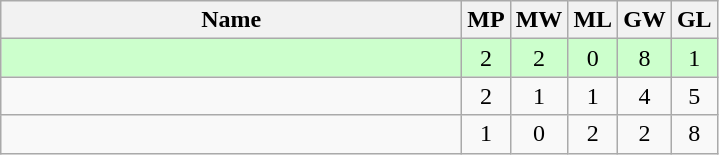<table class=wikitable style="text-align:center">
<tr>
<th width=300>Name</th>
<th width=20>MP</th>
<th width=20>MW</th>
<th width=20>ML</th>
<th width=20>GW</th>
<th width=20>GL</th>
</tr>
<tr style="background-color:#ccffcc;">
<td style="text-align:left;"><strong></strong></td>
<td>2</td>
<td>2</td>
<td>0</td>
<td>8</td>
<td>1</td>
</tr>
<tr>
<td style="text-align:left;"></td>
<td>2</td>
<td>1</td>
<td>1</td>
<td>4</td>
<td>5</td>
</tr>
<tr>
<td style="text-align:left;"></td>
<td>1</td>
<td>0</td>
<td>2</td>
<td>2</td>
<td>8</td>
</tr>
</table>
